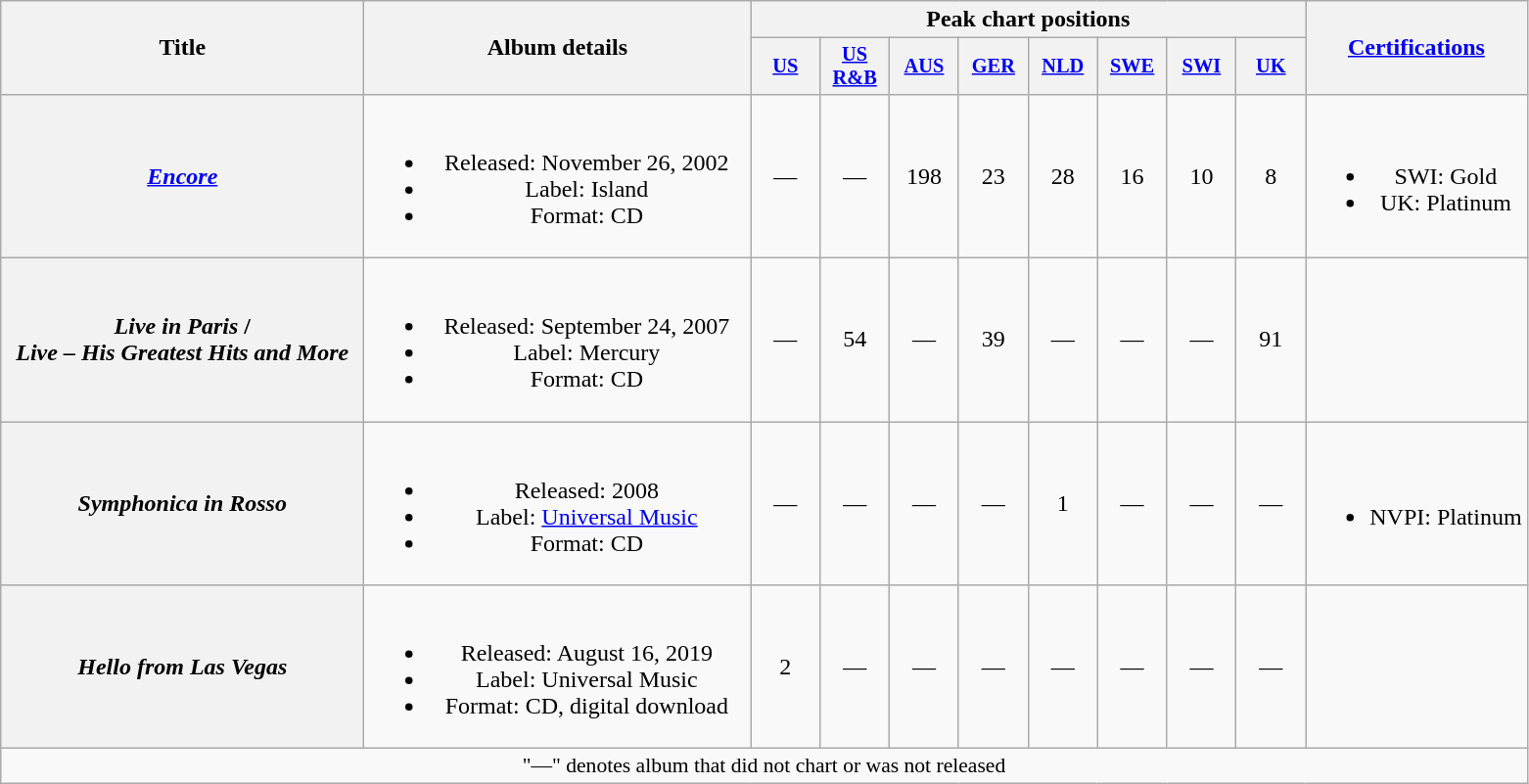<table class="wikitable plainrowheaders" style="text-align:center;" border="1">
<tr>
<th scope="col" rowspan="2" style="width:15em;">Title</th>
<th scope="col" rowspan="2" style="width:16em;">Album details</th>
<th scope="col" colspan="8">Peak chart positions</th>
<th scope="col" rowspan="2"><a href='#'>Certifications</a></th>
</tr>
<tr>
<th scope="col" style="width:3em;font-size:85%;"><a href='#'>US</a><br></th>
<th scope="col" style="width:3em;font-size:85%;"><a href='#'>US R&B</a><br></th>
<th scope="col" style="width:3em;font-size:85%;"><a href='#'>AUS</a><br></th>
<th scope="col" style="width:3em;font-size:85%;"><a href='#'>GER</a><br></th>
<th scope="col" style="width:3em;font-size:85%;"><a href='#'>NLD</a><br></th>
<th scope="col" style="width:3em;font-size:85%;"><a href='#'>SWE</a><br></th>
<th scope="col" style="width:3em;font-size:85%;"><a href='#'>SWI</a><br></th>
<th scope="col" style="width:3em;font-size:85%;"><a href='#'>UK</a><br></th>
</tr>
<tr>
<th scope="row"><em><a href='#'>Encore</a></em></th>
<td><br><ul><li>Released: November 26, 2002</li><li>Label: Island</li><li>Format: CD</li></ul></td>
<td>—</td>
<td>—</td>
<td>198</td>
<td>23</td>
<td>28</td>
<td>16</td>
<td>10</td>
<td>8</td>
<td><br><ul><li>SWI: Gold</li><li>UK: Platinum</li></ul></td>
</tr>
<tr>
<th scope="row"><em>Live in Paris</em> /<br><em>Live – His Greatest Hits and More</em></th>
<td><br><ul><li>Released: September 24, 2007</li><li>Label: Mercury</li><li>Format: CD</li></ul></td>
<td>—</td>
<td>54</td>
<td>—</td>
<td>39</td>
<td>—</td>
<td>—</td>
<td>—</td>
<td>91</td>
<td></td>
</tr>
<tr>
<th scope="row"><em>Symphonica in Rosso</em></th>
<td><br><ul><li>Released: 2008</li><li>Label: <a href='#'>Universal Music</a></li><li>Format: CD</li></ul></td>
<td>—</td>
<td>—</td>
<td>—</td>
<td>—</td>
<td>1</td>
<td>—</td>
<td>—</td>
<td>—</td>
<td><br><ul><li>NVPI: Platinum</li></ul></td>
</tr>
<tr>
<th scope="row"><em>Hello from Las Vegas</em></th>
<td><br><ul><li>Released: August 16, 2019</li><li>Label: Universal Music</li><li>Format: CD, digital download</li></ul></td>
<td>2</td>
<td>—</td>
<td>—</td>
<td>—</td>
<td>—</td>
<td>—</td>
<td>—</td>
<td>—</td>
<td></td>
</tr>
<tr>
<td colspan="15" style="font-size:90%">"—" denotes album that did not chart or was not released</td>
</tr>
</table>
